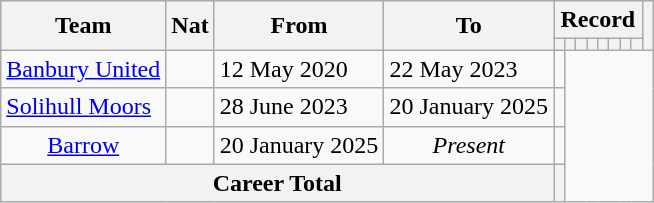<table class="wikitable" style="text-align: center">
<tr>
<th rowspan="2">Team</th>
<th rowspan="2">Nat</th>
<th rowspan="2">From</th>
<th rowspan="2">To</th>
<th colspan="8">Record</th>
<th rowspan=2></th>
</tr>
<tr>
<th></th>
<th></th>
<th></th>
<th></th>
<th></th>
<th></th>
<th></th>
<th></th>
</tr>
<tr>
<td align="left"><a href='#'>Banbury United</a></td>
<td></td>
<td align=left>12 May 2020</td>
<td align=left>22 May 2023<br></td>
<td></td>
</tr>
<tr>
<td align="left"><a href='#'>Solihull Moors</a></td>
<td></td>
<td align=left>28 June 2023</td>
<td align=left>20 January 2025<br></td>
<td></td>
</tr>
<tr>
<td><a href='#'>Barrow</a></td>
<td></td>
<td>20 January 2025</td>
<td><em>Present</em><br></td>
<td></td>
</tr>
<tr>
<th colspan=4><strong>Career Total</strong><br></th>
<th></th>
</tr>
</table>
